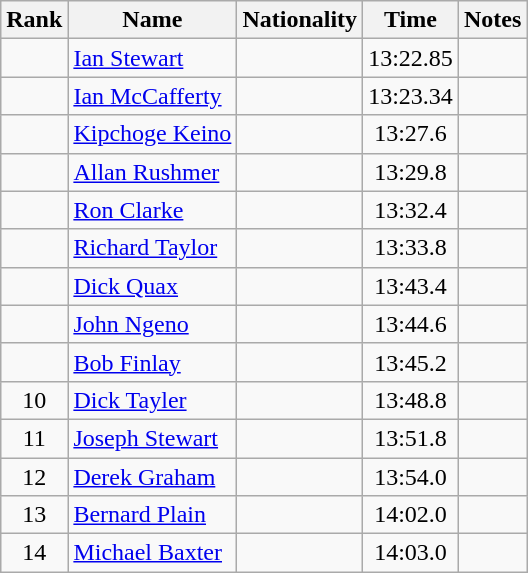<table class="wikitable sortable" style="text-align:center;">
<tr>
<th scope=col>Rank</th>
<th scope=col>Name</th>
<th scope=col>Nationality</th>
<th scope=col>Time</th>
<th scope=col>Notes</th>
</tr>
<tr>
<td></td>
<td style="text-align:left;"><a href='#'>Ian Stewart</a></td>
<td style="text-align:left;"></td>
<td>13:22.85</td>
<td></td>
</tr>
<tr>
<td></td>
<td style="text-align:left;"><a href='#'>Ian McCafferty</a></td>
<td style="text-align:left;"></td>
<td>13:23.34</td>
<td></td>
</tr>
<tr>
<td></td>
<td style="text-align:left;"><a href='#'>Kipchoge Keino</a></td>
<td style="text-align:left;"></td>
<td>13:27.6</td>
<td></td>
</tr>
<tr>
<td></td>
<td style="text-align:left;"><a href='#'>Allan Rushmer</a></td>
<td style="text-align:left;"></td>
<td>13:29.8</td>
<td></td>
</tr>
<tr>
<td></td>
<td style="text-align:left;"><a href='#'>Ron Clarke</a></td>
<td style="text-align:left;"></td>
<td>13:32.4</td>
<td></td>
</tr>
<tr>
<td></td>
<td style="text-align:left;"><a href='#'>Richard Taylor</a></td>
<td style="text-align:left;"></td>
<td>13:33.8</td>
<td></td>
</tr>
<tr>
<td></td>
<td style="text-align:left;"><a href='#'>Dick Quax</a></td>
<td style="text-align:left;"></td>
<td>13:43.4</td>
<td></td>
</tr>
<tr>
<td></td>
<td style="text-align:left;"><a href='#'>John Ngeno</a></td>
<td style="text-align:left;"></td>
<td>13:44.6</td>
<td></td>
</tr>
<tr>
<td></td>
<td style="text-align:left;"><a href='#'>Bob Finlay</a></td>
<td style="text-align:left;"></td>
<td>13:45.2</td>
<td></td>
</tr>
<tr>
<td>10</td>
<td style="text-align:left;"><a href='#'>Dick Tayler</a></td>
<td style="text-align:left;"></td>
<td>13:48.8</td>
<td></td>
</tr>
<tr>
<td>11</td>
<td style="text-align:left;"><a href='#'>Joseph Stewart</a></td>
<td style="text-align:left;"></td>
<td>13:51.8</td>
<td></td>
</tr>
<tr>
<td>12</td>
<td style="text-align:left;"><a href='#'>Derek Graham</a></td>
<td style="text-align:left;"></td>
<td>13:54.0</td>
<td></td>
</tr>
<tr>
<td>13</td>
<td style="text-align:left;"><a href='#'>Bernard Plain</a></td>
<td style="text-align:left;"></td>
<td>14:02.0</td>
<td></td>
</tr>
<tr>
<td>14</td>
<td style="text-align:left;"><a href='#'>Michael Baxter</a></td>
<td style="text-align:left;"></td>
<td>14:03.0</td>
<td></td>
</tr>
</table>
